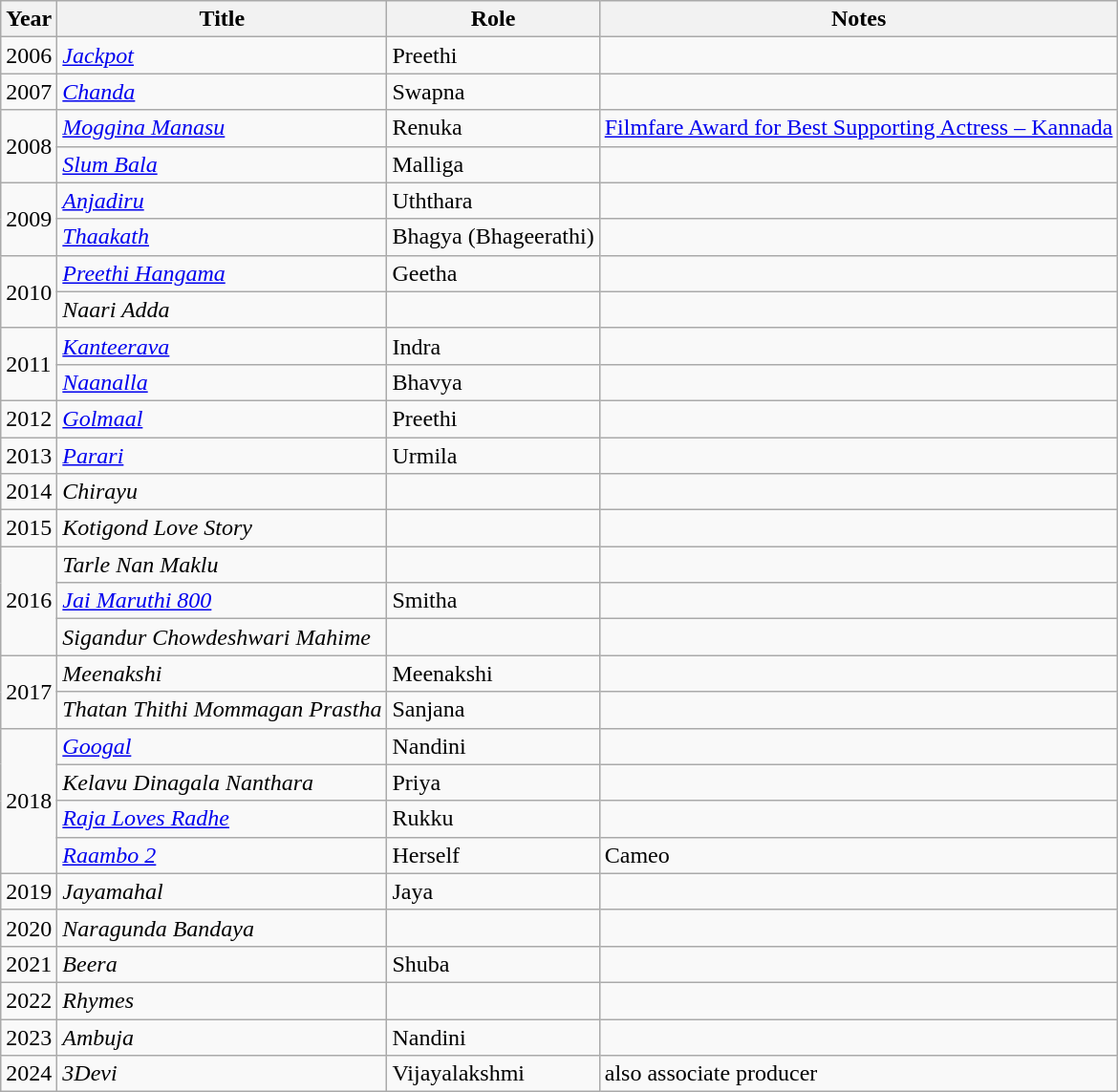<table class="wikitable sortable">
<tr>
<th scope="col">Year</th>
<th scope="col">Title</th>
<th scope="col">Role</th>
<th class="unsortable" scope="col">Notes</th>
</tr>
<tr>
<td>2006</td>
<td><em><a href='#'>Jackpot</a></em></td>
<td>Preethi</td>
<td></td>
</tr>
<tr>
<td>2007</td>
<td><em><a href='#'>Chanda</a></em></td>
<td>Swapna</td>
<td></td>
</tr>
<tr>
<td rowspan="2">2008</td>
<td><em><a href='#'>Moggina Manasu</a></em></td>
<td>Renuka</td>
<td><a href='#'>Filmfare Award for Best Supporting Actress – Kannada</a></td>
</tr>
<tr>
<td><em><a href='#'>Slum Bala</a></em></td>
<td>Malliga</td>
<td></td>
</tr>
<tr>
<td rowspan="2">2009</td>
<td><em><a href='#'>Anjadiru</a></em></td>
<td>Uththara</td>
<td></td>
</tr>
<tr>
<td><em><a href='#'>Thaakath</a></em></td>
<td>Bhagya (Bhageerathi)</td>
<td></td>
</tr>
<tr>
<td rowspan="2">2010</td>
<td><em><a href='#'>Preethi Hangama</a></em></td>
<td>Geetha</td>
<td></td>
</tr>
<tr>
<td><em>Naari Adda</em></td>
<td></td>
<td></td>
</tr>
<tr>
<td rowspan="2">2011</td>
<td><em><a href='#'>Kanteerava</a></em></td>
<td>Indra</td>
<td></td>
</tr>
<tr>
<td><em><a href='#'>Naanalla</a></em></td>
<td>Bhavya</td>
<td></td>
</tr>
<tr>
<td>2012</td>
<td><em><a href='#'>Golmaal</a></em></td>
<td>Preethi</td>
<td></td>
</tr>
<tr>
<td>2013</td>
<td><em><a href='#'>Parari</a></em></td>
<td>Urmila</td>
<td></td>
</tr>
<tr>
<td>2014</td>
<td><em>Chirayu</em></td>
<td></td>
<td></td>
</tr>
<tr>
<td>2015</td>
<td><em>Kotigond Love Story</em></td>
<td></td>
<td></td>
</tr>
<tr>
<td rowspan="3">2016</td>
<td><em>Tarle Nan Maklu</em></td>
<td></td>
<td></td>
</tr>
<tr>
<td><em><a href='#'>Jai Maruthi 800</a></em></td>
<td>Smitha</td>
<td></td>
</tr>
<tr>
<td><em>Sigandur Chowdeshwari Mahime</em></td>
<td></td>
<td></td>
</tr>
<tr>
<td rowspan="2">2017</td>
<td><em>Meenakshi</em></td>
<td>Meenakshi</td>
<td></td>
</tr>
<tr>
<td><em>Thatan Thithi Mommagan Prastha</em></td>
<td>Sanjana</td>
<td></td>
</tr>
<tr>
<td rowspan="4">2018</td>
<td><em><a href='#'>Googal</a></em></td>
<td>Nandini</td>
<td></td>
</tr>
<tr>
<td><em>Kelavu Dinagala Nanthara</em></td>
<td>Priya</td>
<td></td>
</tr>
<tr>
<td><em><a href='#'>Raja Loves Radhe</a></em></td>
<td>Rukku</td>
<td></td>
</tr>
<tr>
<td><em><a href='#'>Raambo 2</a></em></td>
<td>Herself</td>
<td>Cameo</td>
</tr>
<tr>
<td>2019</td>
<td><em>Jayamahal</em></td>
<td>Jaya</td>
<td></td>
</tr>
<tr>
<td>2020</td>
<td><em>Naragunda Bandaya</em></td>
<td></td>
<td></td>
</tr>
<tr>
<td>2021</td>
<td><em>Beera</em></td>
<td>Shuba</td>
<td></td>
</tr>
<tr>
<td>2022</td>
<td><em>Rhymes</em></td>
<td></td>
<td></td>
</tr>
<tr>
<td>2023</td>
<td><em>Ambuja</em></td>
<td>Nandini</td>
<td></td>
</tr>
<tr>
<td>2024</td>
<td><em>3Devi</em></td>
<td>Vijayalakshmi</td>
<td>also associate producer</td>
</tr>
</table>
